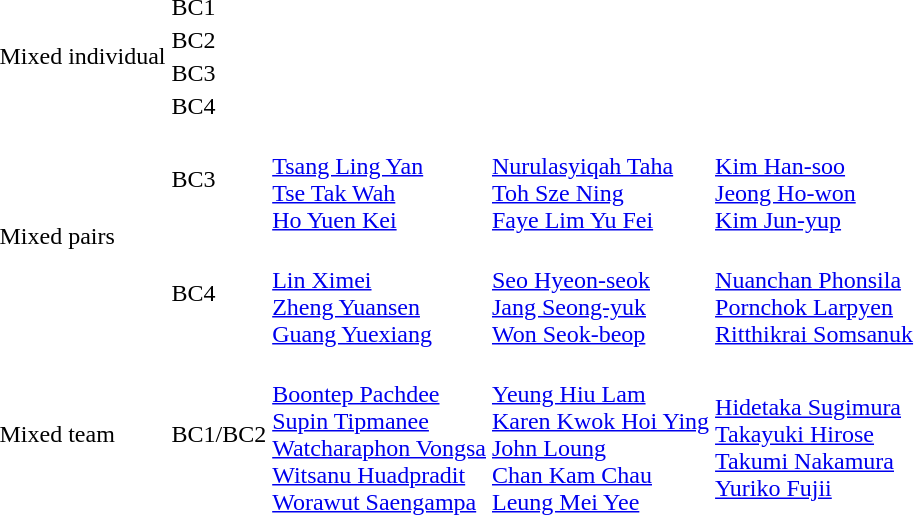<table>
<tr>
<td rowspan=4>Mixed individual</td>
<td>BC1</td>
<td></td>
<td></td>
<td></td>
</tr>
<tr>
<td>BC2</td>
<td></td>
<td></td>
<td></td>
</tr>
<tr>
<td>BC3</td>
<td></td>
<td></td>
<td></td>
</tr>
<tr>
<td>BC4</td>
<td></td>
<td></td>
<td></td>
</tr>
<tr>
<td rowspan=2>Mixed pairs</td>
<td>BC3</td>
<td><br><a href='#'>Tsang Ling Yan</a><br><a href='#'>Tse Tak Wah</a><br><a href='#'>Ho Yuen Kei</a></td>
<td><br><a href='#'>Nurulasyiqah Taha</a><br><a href='#'>Toh Sze Ning</a><br><a href='#'>Faye Lim Yu Fei</a></td>
<td><br><a href='#'>Kim Han-soo</a><br><a href='#'>Jeong Ho-won</a><br><a href='#'>Kim Jun-yup</a></td>
</tr>
<tr>
<td>BC4</td>
<td><br><a href='#'>Lin Ximei</a><br><a href='#'>Zheng Yuansen</a><br><a href='#'>Guang Yuexiang</a></td>
<td><br><a href='#'>Seo Hyeon-seok</a><br><a href='#'>Jang Seong-yuk</a><br><a href='#'>Won Seok-beop</a></td>
<td><br><a href='#'>Nuanchan Phonsila</a><br><a href='#'>Pornchok Larpyen</a><br><a href='#'>Ritthikrai Somsanuk</a></td>
</tr>
<tr>
<td>Mixed team</td>
<td>BC1/BC2</td>
<td><br><a href='#'>Boontep Pachdee</a><br><a href='#'>Supin Tipmanee</a><br><a href='#'>Watcharaphon Vongsa</a><br><a href='#'>Witsanu Huadpradit</a><br><a href='#'>Worawut Saengampa</a></td>
<td><br><a href='#'>Yeung Hiu Lam</a><br><a href='#'>Karen Kwok Hoi Ying</a><br><a href='#'>John Loung</a><br><a href='#'>Chan Kam Chau</a><br><a href='#'>Leung Mei Yee</a></td>
<td><br><a href='#'>Hidetaka Sugimura</a><br><a href='#'>Takayuki Hirose</a><br><a href='#'>Takumi Nakamura</a><br><a href='#'>Yuriko Fujii</a></td>
</tr>
</table>
